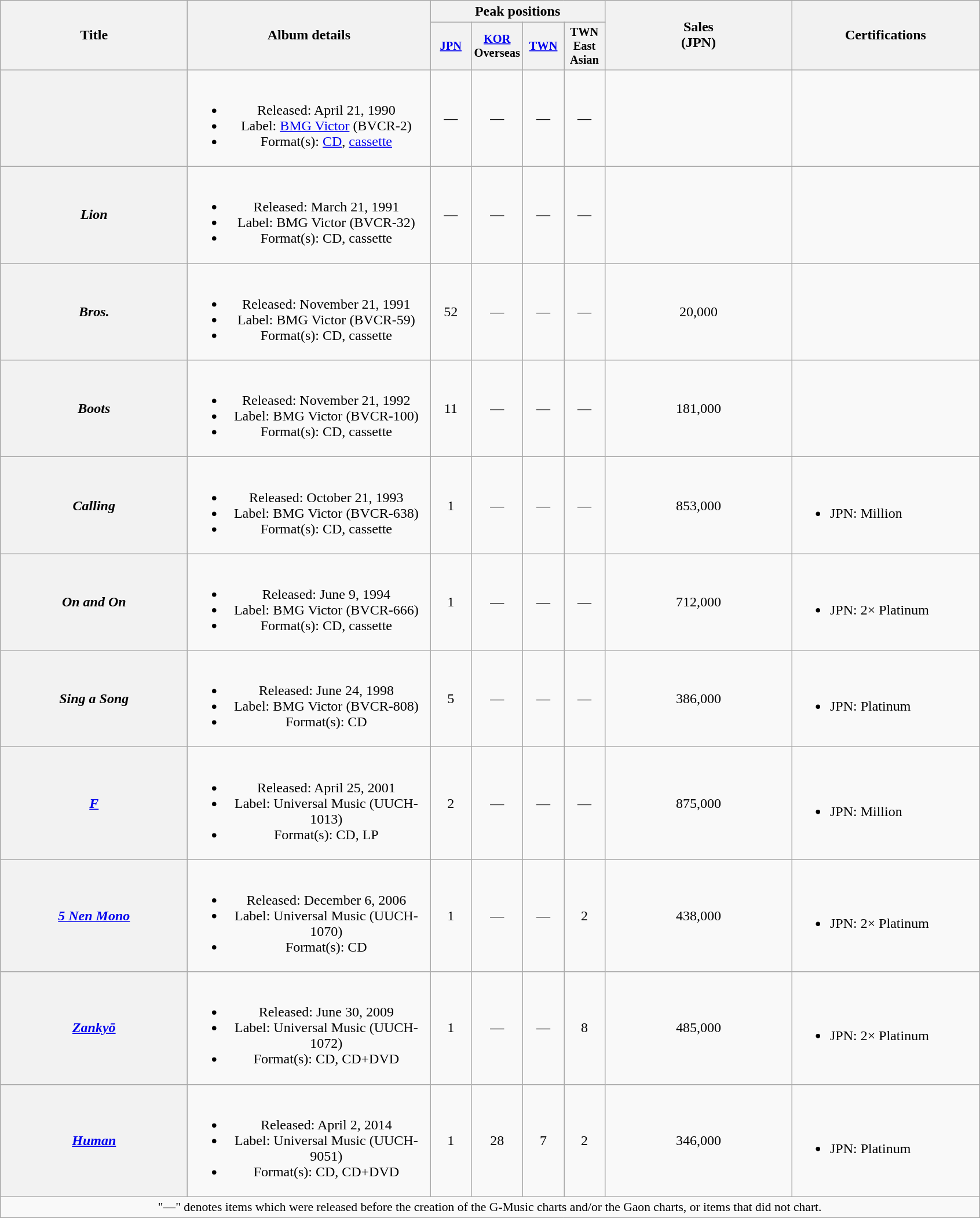<table class="wikitable plainrowheaders" style="text-align:center;">
<tr>
<th style="width:13em;" rowspan="2">Title</th>
<th style="width:17em;" rowspan="2">Album details</th>
<th colspan="4">Peak positions</th>
<th style="width:13em;" rowspan="2">Sales<br>(JPN)<br></th>
<th style="width:13em;" rowspan="2">Certifications</th>
</tr>
<tr>
<th style="width:3em;font-size:85%"><a href='#'>JPN</a><br></th>
<th style="width:3em;font-size:85%"><a href='#'>KOR</a><br>Overseas<br></th>
<th style="width:3em;font-size:85%"><a href='#'>TWN</a><br></th>
<th style="width:3em;font-size:85%">TWN East Asian<br></th>
</tr>
<tr>
<th scope="row"></th>
<td><br><ul><li>Released: April 21, 1990</li><li>Label: <a href='#'>BMG Victor</a> <span>(BVCR-2)</span></li><li>Format(s): <a href='#'>CD</a>, <a href='#'>cassette</a></li></ul></td>
<td>—</td>
<td>—</td>
<td>—</td>
<td>—</td>
<td></td>
<td></td>
</tr>
<tr>
<th scope="row"><em>Lion</em></th>
<td><br><ul><li>Released: March 21, 1991</li><li>Label: BMG Victor <span>(BVCR-32)</span></li><li>Format(s): CD, cassette</li></ul></td>
<td>—</td>
<td>—</td>
<td>—</td>
<td>—</td>
<td></td>
<td></td>
</tr>
<tr>
<th scope="row"><em>Bros.</em></th>
<td><br><ul><li>Released: November 21, 1991</li><li>Label: BMG Victor <span>(BVCR-59)</span></li><li>Format(s): CD, cassette</li></ul></td>
<td>52</td>
<td>—</td>
<td>—</td>
<td>—</td>
<td>20,000</td>
<td></td>
</tr>
<tr>
<th scope="row"><em>Boots</em></th>
<td><br><ul><li>Released: November 21, 1992</li><li>Label: BMG Victor <span>(BVCR-100)</span></li><li>Format(s): CD, cassette</li></ul></td>
<td>11</td>
<td>—</td>
<td>—</td>
<td>—</td>
<td>181,000</td>
<td align="left"></td>
</tr>
<tr>
<th scope="row"><em>Calling</em></th>
<td><br><ul><li>Released: October 21, 1993</li><li>Label: BMG Victor <span>(BVCR-638)</span></li><li>Format(s): CD, cassette</li></ul></td>
<td>1</td>
<td>—</td>
<td>—</td>
<td>—</td>
<td>853,000</td>
<td align="left"><br><ul><li>JPN: Million</li></ul></td>
</tr>
<tr>
<th scope="row"><em>On and On</em></th>
<td><br><ul><li>Released: June 9, 1994</li><li>Label: BMG Victor <span>(BVCR-666)</span></li><li>Format(s): CD, cassette</li></ul></td>
<td>1</td>
<td>—</td>
<td>—</td>
<td>—</td>
<td>712,000</td>
<td align="left"><br><ul><li>JPN: 2× Platinum</li></ul></td>
</tr>
<tr>
<th scope="row"><em>Sing a Song</em></th>
<td><br><ul><li>Released: June 24, 1998</li><li>Label: BMG Victor <span>(BVCR-808)</span></li><li>Format(s): CD</li></ul></td>
<td>5</td>
<td>—</td>
<td>—</td>
<td>—</td>
<td>386,000</td>
<td align="left"><br><ul><li>JPN: Platinum</li></ul></td>
</tr>
<tr>
<th scope="row"><em><a href='#'>F</a></em></th>
<td><br><ul><li>Released: April 25, 2001</li><li>Label: Universal Music <span>(UUCH-1013)</span></li><li>Format(s): CD, LP</li></ul></td>
<td>2</td>
<td>—</td>
<td>—</td>
<td>—</td>
<td>875,000</td>
<td align="left"><br><ul><li>JPN: Million</li></ul></td>
</tr>
<tr>
<th scope="row"><em><a href='#'>5 Nen Mono</a></em></th>
<td><br><ul><li>Released: December 6, 2006</li><li>Label: Universal Music <span>(UUCH-1070)</span></li><li>Format(s): CD</li></ul></td>
<td>1</td>
<td>—</td>
<td>—</td>
<td>2</td>
<td>438,000</td>
<td align="left"><br><ul><li>JPN: 2× Platinum</li></ul></td>
</tr>
<tr>
<th scope="row"><em><a href='#'>Zankyō</a></em></th>
<td><br><ul><li>Released: June 30, 2009</li><li>Label: Universal Music <span>(UUCH-1072)</span></li><li>Format(s): CD, CD+DVD</li></ul></td>
<td>1</td>
<td>—</td>
<td>—</td>
<td>8</td>
<td>485,000</td>
<td align="left"><br><ul><li>JPN: 2× Platinum</li></ul></td>
</tr>
<tr>
<th scope="row"><em><a href='#'>Human</a></em></th>
<td><br><ul><li>Released: April 2, 2014</li><li>Label: Universal Music <span>(UUCH-9051)</span></li><li>Format(s): CD, CD+DVD</li></ul></td>
<td>1</td>
<td>28</td>
<td>7</td>
<td>2</td>
<td>346,000</td>
<td align="left"><br><ul><li>JPN: Platinum</li></ul></td>
</tr>
<tr>
<td colspan="11" align="center" style="font-size:90%;">"—" denotes items which were released before the creation of the G-Music charts and/or the Gaon charts, or items that did not chart.</td>
</tr>
</table>
